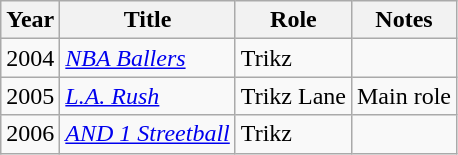<table class="wikitable sortable" summary="List of videogame roles">
<tr>
<th>Year</th>
<th>Title</th>
<th>Role</th>
<th class="unsortable">Notes</th>
</tr>
<tr>
<td>2004</td>
<td><em><a href='#'>NBA Ballers</a></em></td>
<td>Trikz</td>
<td></td>
</tr>
<tr>
<td>2005</td>
<td><em><a href='#'>L.A. Rush</a></em></td>
<td>Trikz Lane</td>
<td>Main role</td>
</tr>
<tr>
<td>2006</td>
<td><em><a href='#'>AND 1 Streetball</a></em></td>
<td>Trikz</td>
<td></td>
</tr>
</table>
